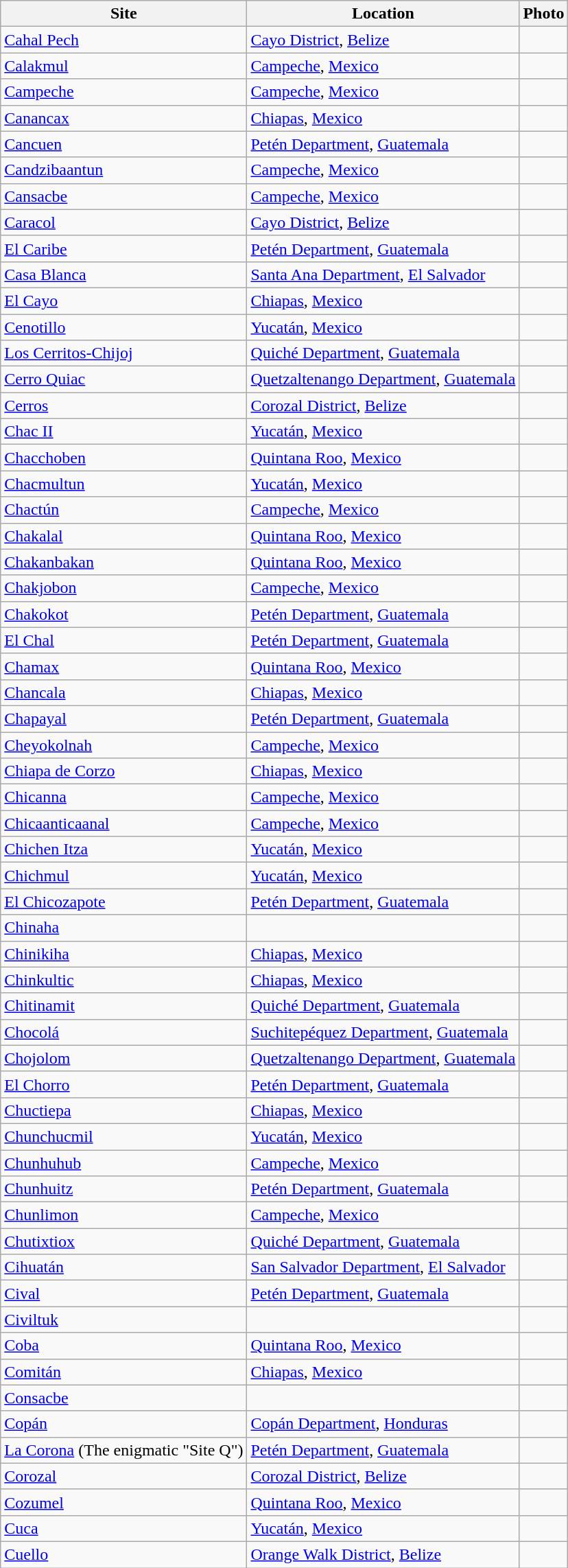<table class="wikitable sortable" align="left" style="margin: 1em auto 1em auto">
<tr>
<th>Site</th>
<th>Location</th>
<th>Photo</th>
</tr>
<tr>
<td><a href='#'>Cahal Pech</a></td>
<td><a href='#'>Cayo District</a>, <a href='#'>Belize</a></td>
<td></td>
</tr>
<tr>
<td><a href='#'>Calakmul</a></td>
<td><a href='#'>Campeche</a>, <a href='#'>Mexico</a></td>
<td></td>
</tr>
<tr>
<td><a href='#'>Campeche</a></td>
<td><a href='#'>Campeche</a>, <a href='#'>Mexico</a></td>
<td></td>
</tr>
<tr>
<td><a href='#'>Canancax</a></td>
<td><a href='#'>Chiapas</a>, <a href='#'>Mexico</a></td>
<td></td>
</tr>
<tr>
<td><a href='#'>Cancuen</a></td>
<td><a href='#'>Petén Department</a>, <a href='#'>Guatemala</a></td>
<td></td>
</tr>
<tr>
<td><a href='#'>Candzibaantun</a></td>
<td><a href='#'>Campeche</a>, <a href='#'>Mexico</a></td>
<td></td>
</tr>
<tr>
<td><a href='#'>Cansacbe</a></td>
<td><a href='#'>Campeche</a>, <a href='#'>Mexico</a></td>
<td></td>
</tr>
<tr>
<td><a href='#'>Caracol</a></td>
<td><a href='#'>Cayo District</a>, <a href='#'>Belize</a></td>
<td></td>
</tr>
<tr>
<td><a href='#'>El Caribe</a></td>
<td><a href='#'>Petén Department</a>, <a href='#'>Guatemala</a></td>
<td></td>
</tr>
<tr>
<td><a href='#'>Casa Blanca</a></td>
<td><a href='#'>Santa Ana Department</a>, <a href='#'>El Salvador</a></td>
<td></td>
</tr>
<tr>
<td><a href='#'>El Cayo</a></td>
<td><a href='#'>Chiapas</a>, <a href='#'>Mexico</a></td>
<td></td>
</tr>
<tr>
<td><a href='#'>Cenotillo</a></td>
<td><a href='#'>Yucatán</a>, <a href='#'>Mexico</a></td>
<td></td>
</tr>
<tr>
<td><a href='#'>Los Cerritos-Chijoj</a></td>
<td><a href='#'>Quiché Department</a>, <a href='#'>Guatemala</a></td>
<td></td>
</tr>
<tr>
<td><a href='#'>Cerro Quiac</a></td>
<td><a href='#'>Quetzaltenango Department</a>, <a href='#'>Guatemala</a></td>
<td></td>
</tr>
<tr>
<td><a href='#'>Cerros</a></td>
<td><a href='#'>Corozal District</a>, <a href='#'>Belize</a></td>
<td></td>
</tr>
<tr>
<td><a href='#'>Chac II</a></td>
<td><a href='#'>Yucatán</a>, <a href='#'>Mexico</a></td>
<td></td>
</tr>
<tr>
<td><a href='#'>Chacchoben</a></td>
<td><a href='#'>Quintana Roo</a>, <a href='#'>Mexico</a></td>
<td></td>
</tr>
<tr>
<td><a href='#'>Chacmultun</a></td>
<td><a href='#'>Yucatán</a>, <a href='#'>Mexico</a></td>
<td></td>
</tr>
<tr>
<td><a href='#'>Chactún</a></td>
<td><a href='#'>Campeche</a>, <a href='#'>Mexico</a></td>
<td></td>
</tr>
<tr>
<td><a href='#'>Chakalal</a></td>
<td><a href='#'>Quintana Roo</a>, <a href='#'>Mexico</a></td>
<td></td>
</tr>
<tr>
<td><a href='#'>Chakanbakan</a></td>
<td><a href='#'>Quintana Roo</a>, <a href='#'>Mexico</a></td>
<td></td>
</tr>
<tr>
<td><a href='#'>Chakjobon</a></td>
<td><a href='#'>Campeche</a>, <a href='#'>Mexico</a></td>
<td></td>
</tr>
<tr>
<td><a href='#'>Chakokot</a></td>
<td><a href='#'>Petén Department</a>, <a href='#'>Guatemala</a></td>
<td></td>
</tr>
<tr>
<td><a href='#'>El Chal</a></td>
<td><a href='#'>Petén Department</a>, <a href='#'>Guatemala</a></td>
<td></td>
</tr>
<tr>
<td><a href='#'>Chamax</a></td>
<td><a href='#'>Quintana Roo</a>, <a href='#'>Mexico</a></td>
<td></td>
</tr>
<tr>
<td><a href='#'>Chancala</a></td>
<td><a href='#'>Chiapas</a>, <a href='#'>Mexico</a></td>
<td></td>
</tr>
<tr>
<td><a href='#'>Chapayal</a></td>
<td><a href='#'>Petén Department</a>, <a href='#'>Guatemala</a></td>
<td></td>
</tr>
<tr>
<td><a href='#'>Cheyokolnah</a></td>
<td><a href='#'>Campeche</a>, <a href='#'>Mexico</a></td>
<td></td>
</tr>
<tr>
<td><a href='#'>Chiapa de Corzo</a></td>
<td><a href='#'>Chiapas</a>, <a href='#'>Mexico</a></td>
<td></td>
</tr>
<tr>
<td><a href='#'>Chicanna</a></td>
<td><a href='#'>Campeche</a>, <a href='#'>Mexico</a></td>
<td></td>
</tr>
<tr>
<td><a href='#'>Chicaanticaanal</a></td>
<td><a href='#'>Campeche</a>, <a href='#'>Mexico</a></td>
<td></td>
</tr>
<tr>
<td><a href='#'>Chichen Itza</a></td>
<td><a href='#'>Yucatán</a>, <a href='#'>Mexico</a></td>
<td></td>
</tr>
<tr>
<td><a href='#'>Chichmul</a></td>
<td><a href='#'>Yucatán</a>, <a href='#'>Mexico</a></td>
<td></td>
</tr>
<tr>
<td><a href='#'>El Chicozapote</a></td>
<td><a href='#'>Petén Department</a>, <a href='#'>Guatemala</a></td>
<td></td>
</tr>
<tr>
<td><a href='#'>Chinaha</a></td>
<td></td>
<td></td>
</tr>
<tr>
<td><a href='#'>Chinikiha</a></td>
<td><a href='#'>Chiapas</a>, <a href='#'>Mexico</a></td>
<td></td>
</tr>
<tr>
<td><a href='#'>Chinkultic</a></td>
<td><a href='#'>Chiapas</a>, <a href='#'>Mexico</a></td>
<td></td>
</tr>
<tr>
<td><a href='#'>Chitinamit</a></td>
<td><a href='#'>Quiché Department</a>, <a href='#'>Guatemala</a></td>
<td></td>
</tr>
<tr>
<td><a href='#'>Chocolá</a></td>
<td><a href='#'>Suchitepéquez Department</a>, <a href='#'>Guatemala</a></td>
<td></td>
</tr>
<tr>
<td><a href='#'>Chojolom</a></td>
<td><a href='#'>Quetzaltenango Department</a>, <a href='#'>Guatemala</a></td>
<td></td>
</tr>
<tr>
<td><a href='#'>El Chorro</a></td>
<td><a href='#'>Petén Department</a>, <a href='#'>Guatemala</a></td>
<td></td>
</tr>
<tr>
<td><a href='#'>Chuctiepa</a></td>
<td><a href='#'>Chiapas</a>, <a href='#'>Mexico</a></td>
<td></td>
</tr>
<tr>
<td><a href='#'>Chunchucmil</a></td>
<td><a href='#'>Yucatán</a>, <a href='#'>Mexico</a></td>
<td></td>
</tr>
<tr>
<td><a href='#'>Chunhuhub</a></td>
<td><a href='#'>Campeche</a>, <a href='#'>Mexico</a></td>
<td></td>
</tr>
<tr>
<td><a href='#'>Chunhuitz</a></td>
<td><a href='#'>Petén Department</a>, <a href='#'>Guatemala</a></td>
<td></td>
</tr>
<tr>
<td><a href='#'>Chunlimon</a></td>
<td><a href='#'>Campeche</a>, <a href='#'>Mexico</a></td>
<td></td>
</tr>
<tr>
<td><a href='#'>Chutixtiox</a></td>
<td><a href='#'>Quiché Department</a>, <a href='#'>Guatemala</a></td>
<td></td>
</tr>
<tr>
<td><a href='#'>Cihuatán</a></td>
<td><a href='#'>San Salvador Department</a>, <a href='#'>El Salvador</a></td>
<td></td>
</tr>
<tr>
<td><a href='#'>Cival</a></td>
<td><a href='#'>Petén Department</a>, <a href='#'>Guatemala</a></td>
<td></td>
</tr>
<tr>
<td><a href='#'>Civiltuk</a></td>
<td></td>
<td></td>
</tr>
<tr>
<td><a href='#'>Coba</a></td>
<td><a href='#'>Quintana Roo</a>, <a href='#'>Mexico</a></td>
<td></td>
</tr>
<tr>
<td><a href='#'>Comitán</a></td>
<td><a href='#'>Chiapas</a>, <a href='#'>Mexico</a></td>
<td></td>
</tr>
<tr>
<td><a href='#'>Consacbe</a></td>
<td></td>
<td></td>
</tr>
<tr>
<td><a href='#'>Copán</a></td>
<td><a href='#'>Copán Department</a>, <a href='#'>Honduras</a></td>
<td></td>
</tr>
<tr>
<td><a href='#'>La Corona</a> (The enigmatic "Site Q")</td>
<td><a href='#'>Petén Department</a>, <a href='#'>Guatemala</a></td>
<td></td>
</tr>
<tr>
<td><a href='#'>Corozal</a></td>
<td><a href='#'>Corozal District</a>, <a href='#'>Belize</a></td>
<td></td>
</tr>
<tr>
<td><a href='#'>Cozumel</a></td>
<td><a href='#'>Quintana Roo</a>, <a href='#'>Mexico</a></td>
<td></td>
</tr>
<tr>
<td><a href='#'>Cuca</a></td>
<td><a href='#'>Yucatán</a>, <a href='#'>Mexico</a></td>
<td></td>
</tr>
<tr>
<td><a href='#'>Cuello</a></td>
<td><a href='#'>Orange Walk District</a>, <a href='#'>Belize</a></td>
<td></td>
</tr>
</table>
